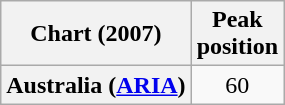<table class="wikitable plainrowheaders">
<tr>
<th scope="col">Chart (2007)</th>
<th scope="col">Peak<br>position</th>
</tr>
<tr>
<th scope="row">Australia (<a href='#'>ARIA</a>)</th>
<td style="text-align:center;">60</td>
</tr>
</table>
